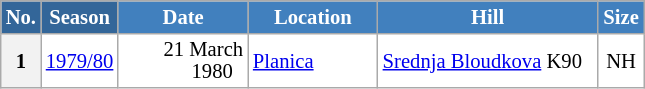<table class="wikitable sortable" style="font-size:86%; line-height:15px; text-align:left; border:grey solid 1px; border-collapse:collapse; background:#ffffff;">
<tr style="background:#efefef;">
<th style="background-color:#369; color:white; width:10px;">No.</th>
<th style="background-color:#369; color:white;  width:30px;">Season</th>
<th style="background-color:#4180be; color:white; width:80px;">Date</th>
<th style="background-color:#4180be; color:white; width:80px;">Location</th>
<th style="background-color:#4180be; color:white; width:140px;">Hill</th>
<th style="background-color:#4180be; color:white; width:25px;">Size</th>
</tr>
<tr>
<th scope=row style="text-align:center;">1</th>
<td align=center><a href='#'>1979/80</a></td>
<td align=right>21 March 1980  </td>
<td> <a href='#'>Planica</a></td>
<td><a href='#'>Srednja Bloudkova</a> K90</td>
<td align=center>NH</td>
</tr>
</table>
